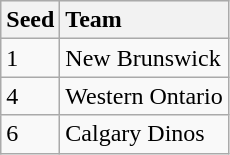<table class="wikitable sortable" style="text-align: center;">
<tr style="background:#efefef; text-align:center;">
<th style="text-align:left">Seed</th>
<th style="text-align:left">Team</th>
</tr>
<tr style="text-align:center">
<td style="text-align:left">1</td>
<td style="text-align:left">New Brunswick</td>
</tr>
<tr style="text-align:center">
<td style="text-align:left">4</td>
<td style="text-align:left">Western Ontario</td>
</tr>
<tr style="text-align:center">
<td style="text-align:left">6</td>
<td style="text-align:left">Calgary Dinos</td>
</tr>
</table>
